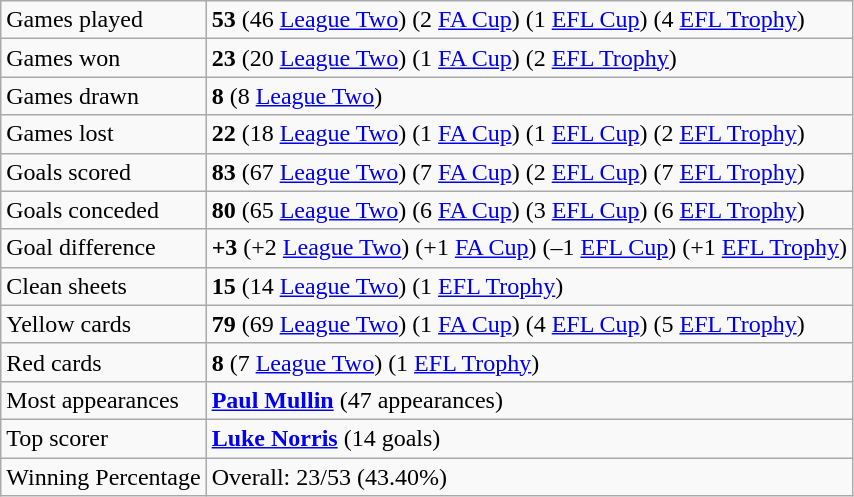<table class="wikitable">
<tr>
<td>Games played</td>
<td><strong>53</strong> (46 <a href='#'>League Two</a>) (2 <a href='#'>FA Cup</a>) (1 <a href='#'>EFL Cup</a>) (4 <a href='#'>EFL Trophy</a>)</td>
</tr>
<tr>
<td>Games won</td>
<td><strong>23</strong> (20 <a href='#'>League Two</a>) (1 <a href='#'>FA Cup</a>) (2 <a href='#'>EFL Trophy</a>)</td>
</tr>
<tr>
<td>Games drawn</td>
<td><strong>8</strong> (8 <a href='#'>League Two</a>)</td>
</tr>
<tr>
<td>Games lost</td>
<td><strong>22</strong> (18 <a href='#'>League Two</a>) (1 <a href='#'>FA Cup</a>) (1 <a href='#'>EFL Cup</a>) (2 <a href='#'>EFL Trophy</a>)</td>
</tr>
<tr>
<td>Goals scored</td>
<td><strong>83</strong> (67 <a href='#'>League Two</a>) (7 <a href='#'>FA Cup</a>) (2 <a href='#'>EFL Cup</a>) (7 <a href='#'>EFL Trophy</a>)</td>
</tr>
<tr>
<td>Goals conceded</td>
<td><strong>80</strong> (65 <a href='#'>League Two</a>) (6 <a href='#'>FA Cup</a>) (3 <a href='#'>EFL Cup</a>) (6 <a href='#'>EFL Trophy</a>)</td>
</tr>
<tr>
<td>Goal difference</td>
<td><strong>+3</strong> (+2 <a href='#'>League Two</a>) (+1 <a href='#'>FA Cup</a>) (–1 <a href='#'>EFL Cup</a>) (+1 <a href='#'>EFL Trophy</a>)</td>
</tr>
<tr>
<td>Clean sheets</td>
<td><strong>15</strong> (14 <a href='#'>League Two</a>) (1 <a href='#'>EFL Trophy</a>)</td>
</tr>
<tr>
<td>Yellow cards</td>
<td><strong>79</strong> (69 <a href='#'>League Two</a>) (1 <a href='#'>FA Cup</a>) (4 <a href='#'>EFL Cup</a>) (5 <a href='#'>EFL Trophy</a>)</td>
</tr>
<tr>
<td>Red cards</td>
<td><strong>8</strong> (7 <a href='#'>League Two</a>) (1 <a href='#'>EFL Trophy</a>)</td>
</tr>
<tr>
<td>Most appearances</td>
<td> <strong><a href='#'>Paul Mullin</a></strong> (47 appearances)</td>
</tr>
<tr>
<td>Top scorer</td>
<td> <strong><a href='#'>Luke Norris</a></strong> (14 goals)</td>
</tr>
<tr>
<td>Winning Percentage</td>
<td>Overall: 23/53 (43.40%)</td>
</tr>
</table>
